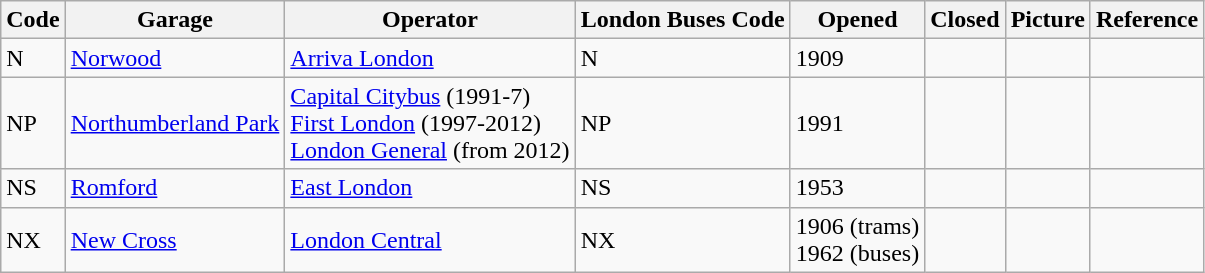<table class="wikitable">
<tr>
<th>Code</th>
<th>Garage</th>
<th>Operator</th>
<th>London Buses Code</th>
<th>Opened</th>
<th>Closed</th>
<th>Picture</th>
<th>Reference</th>
</tr>
<tr>
<td>N</td>
<td><a href='#'>Norwood</a></td>
<td><a href='#'>Arriva London</a></td>
<td>N</td>
<td>1909</td>
<td></td>
<td></td>
<td></td>
</tr>
<tr>
<td>NP</td>
<td><a href='#'>Northumberland Park</a></td>
<td><a href='#'>Capital Citybus</a> (1991-7)<br><a href='#'>First London</a> (1997-2012)<br><a href='#'>London General</a> (from 2012)</td>
<td>NP</td>
<td>1991</td>
<td></td>
<td></td>
<td></td>
</tr>
<tr>
<td>NS</td>
<td><a href='#'>Romford</a></td>
<td><a href='#'>East London</a></td>
<td>NS</td>
<td>1953</td>
<td></td>
<td></td>
<td></td>
</tr>
<tr>
<td>NX</td>
<td><a href='#'>New Cross</a></td>
<td><a href='#'>London Central</a></td>
<td>NX</td>
<td>1906 (trams)<br>1962 (buses)</td>
<td></td>
<td></td>
<td></td>
</tr>
</table>
